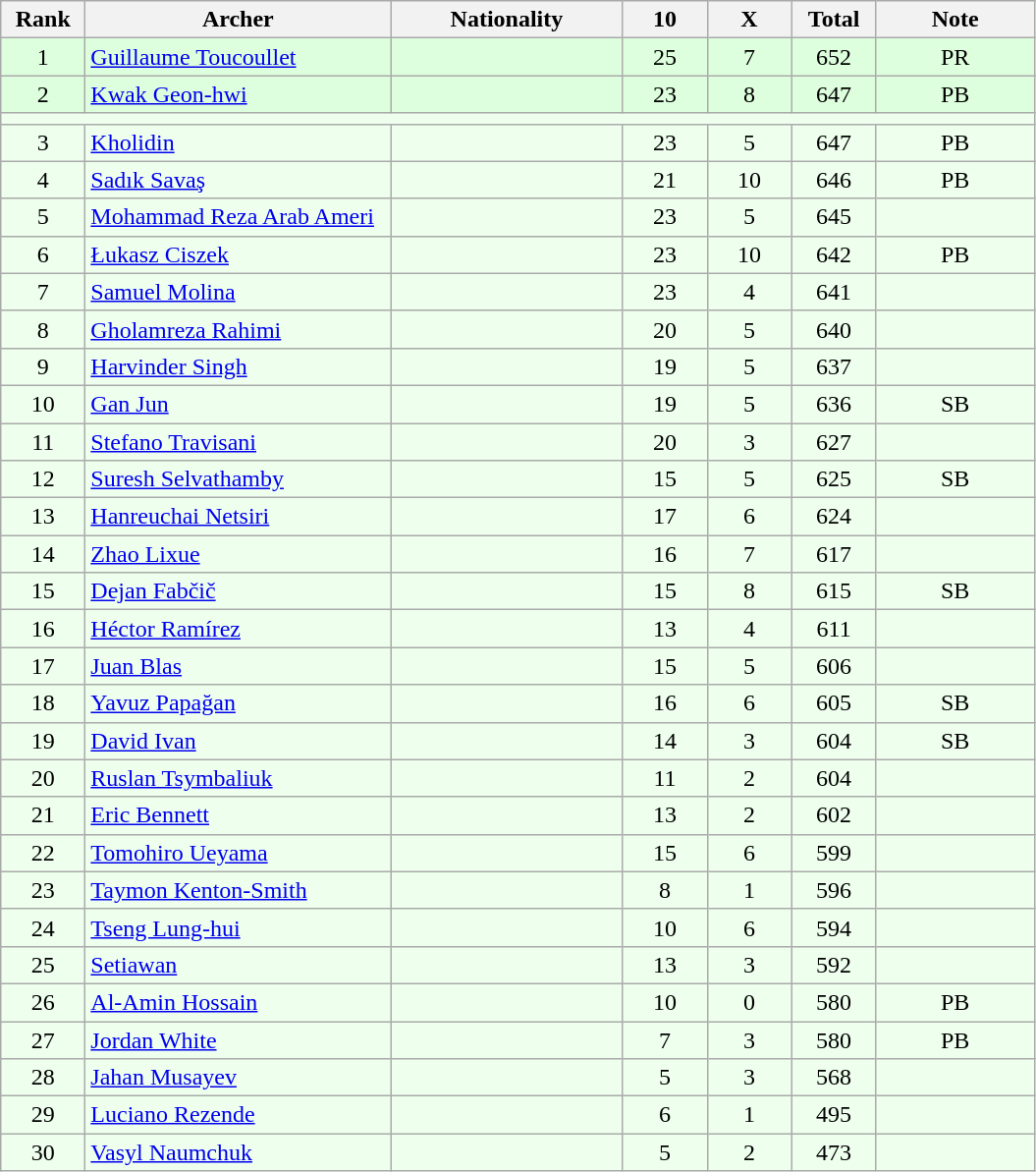<table class="wikitable sortable" style="text-align:center;background-color:#eeffee">
<tr>
<th width="50">Rank</th>
<th width="200">Archer</th>
<th width="150">Nationality</th>
<th width="50">10</th>
<th width="50">X</th>
<th width="50">Total</th>
<th width="100">Note</th>
</tr>
<tr bgcolor=ddffdd>
<td>1</td>
<td align="left"><a href='#'>Guillaume Toucoullet</a></td>
<td align="left"></td>
<td>25</td>
<td>7</td>
<td>652</td>
<td>PR</td>
</tr>
<tr bgcolor=ddffdd>
<td>2</td>
<td align="left"><a href='#'>Kwak Geon-hwi</a></td>
<td align="left"></td>
<td>23</td>
<td>8</td>
<td>647</td>
<td>PB</td>
</tr>
<tr>
<td colspan="7"></td>
</tr>
<tr>
<td>3</td>
<td align="left"><a href='#'>Kholidin</a></td>
<td align="left"></td>
<td>23</td>
<td>5</td>
<td>647</td>
<td>PB</td>
</tr>
<tr>
<td>4</td>
<td align="left"><a href='#'>Sadık Savaş</a></td>
<td align="left"></td>
<td>21</td>
<td>10</td>
<td>646</td>
<td>PB</td>
</tr>
<tr>
<td>5</td>
<td align="left"><a href='#'>Mohammad Reza Arab Ameri</a></td>
<td align="left"></td>
<td>23</td>
<td>5</td>
<td>645</td>
<td></td>
</tr>
<tr>
<td>6</td>
<td align="left"><a href='#'>Łukasz Ciszek</a></td>
<td align="left"></td>
<td>23</td>
<td>10</td>
<td>642</td>
<td>PB</td>
</tr>
<tr>
<td>7</td>
<td align="left"><a href='#'>Samuel Molina</a></td>
<td align="left"></td>
<td>23</td>
<td>4</td>
<td>641</td>
<td></td>
</tr>
<tr>
<td>8</td>
<td align="left"><a href='#'>Gholamreza Rahimi</a></td>
<td align="left"></td>
<td>20</td>
<td>5</td>
<td>640</td>
<td></td>
</tr>
<tr>
<td>9</td>
<td align="left"><a href='#'>Harvinder Singh</a></td>
<td align="left"></td>
<td>19</td>
<td>5</td>
<td>637</td>
<td></td>
</tr>
<tr>
<td>10</td>
<td align="left"><a href='#'>Gan Jun</a></td>
<td align="left"></td>
<td>19</td>
<td>5</td>
<td>636</td>
<td>SB</td>
</tr>
<tr>
<td>11</td>
<td align="left"><a href='#'>Stefano Travisani</a></td>
<td align="left"></td>
<td>20</td>
<td>3</td>
<td>627</td>
<td></td>
</tr>
<tr>
<td>12</td>
<td align="left"><a href='#'>Suresh Selvathamby</a></td>
<td align="left"></td>
<td>15</td>
<td>5</td>
<td>625</td>
<td>SB</td>
</tr>
<tr>
<td>13</td>
<td align="left"><a href='#'>Hanreuchai Netsiri</a></td>
<td align="left"></td>
<td>17</td>
<td>6</td>
<td>624</td>
<td></td>
</tr>
<tr>
<td>14</td>
<td align="left"><a href='#'>Zhao Lixue</a></td>
<td align="left"></td>
<td>16</td>
<td>7</td>
<td>617</td>
<td></td>
</tr>
<tr>
<td>15</td>
<td align="left"><a href='#'>Dejan Fabčič</a></td>
<td align="left"></td>
<td>15</td>
<td>8</td>
<td>615</td>
<td>SB</td>
</tr>
<tr>
<td>16</td>
<td align="left"><a href='#'>Héctor Ramírez</a></td>
<td align="left"></td>
<td>13</td>
<td>4</td>
<td>611</td>
<td></td>
</tr>
<tr>
<td>17</td>
<td align="left"><a href='#'>Juan Blas</a></td>
<td align="left"></td>
<td>15</td>
<td>5</td>
<td>606</td>
<td></td>
</tr>
<tr>
<td>18</td>
<td align="left"><a href='#'>Yavuz Papağan</a></td>
<td align="left"></td>
<td>16</td>
<td>6</td>
<td>605</td>
<td>SB</td>
</tr>
<tr>
<td>19</td>
<td align="left"><a href='#'>David Ivan</a></td>
<td align="left"></td>
<td>14</td>
<td>3</td>
<td>604</td>
<td>SB</td>
</tr>
<tr>
<td>20</td>
<td align="left"><a href='#'>Ruslan Tsymbaliuk</a></td>
<td align="left"></td>
<td>11</td>
<td>2</td>
<td>604</td>
<td></td>
</tr>
<tr>
<td>21</td>
<td align="left"><a href='#'>Eric Bennett</a></td>
<td align="left"></td>
<td>13</td>
<td>2</td>
<td>602</td>
<td></td>
</tr>
<tr>
<td>22</td>
<td align="left"><a href='#'>Tomohiro Ueyama</a></td>
<td align="left"></td>
<td>15</td>
<td>6</td>
<td>599</td>
<td></td>
</tr>
<tr>
<td>23</td>
<td align="left"><a href='#'>Taymon Kenton-Smith</a></td>
<td align="left"></td>
<td>8</td>
<td>1</td>
<td>596</td>
<td></td>
</tr>
<tr>
<td>24</td>
<td align="left"><a href='#'>Tseng Lung-hui</a></td>
<td align="left"></td>
<td>10</td>
<td>6</td>
<td>594</td>
<td></td>
</tr>
<tr>
<td>25</td>
<td align="left"><a href='#'>Setiawan</a></td>
<td align="left"></td>
<td>13</td>
<td>3</td>
<td>592</td>
<td></td>
</tr>
<tr>
<td>26</td>
<td align="left"><a href='#'>Al-Amin Hossain</a></td>
<td align="left"></td>
<td>10</td>
<td>0</td>
<td>580</td>
<td>PB</td>
</tr>
<tr>
<td>27</td>
<td align="left"><a href='#'>Jordan White</a></td>
<td align="left"></td>
<td>7</td>
<td>3</td>
<td>580</td>
<td>PB</td>
</tr>
<tr>
<td>28</td>
<td align="left"><a href='#'>Jahan Musayev</a></td>
<td align="left"></td>
<td>5</td>
<td>3</td>
<td>568</td>
<td></td>
</tr>
<tr>
<td>29</td>
<td align="left"><a href='#'>Luciano Rezende</a></td>
<td align="left"></td>
<td>6</td>
<td>1</td>
<td>495</td>
<td></td>
</tr>
<tr>
<td>30</td>
<td align="left"><a href='#'>Vasyl Naumchuk</a></td>
<td align="left"></td>
<td>5</td>
<td>2</td>
<td>473</td>
<td></td>
</tr>
</table>
